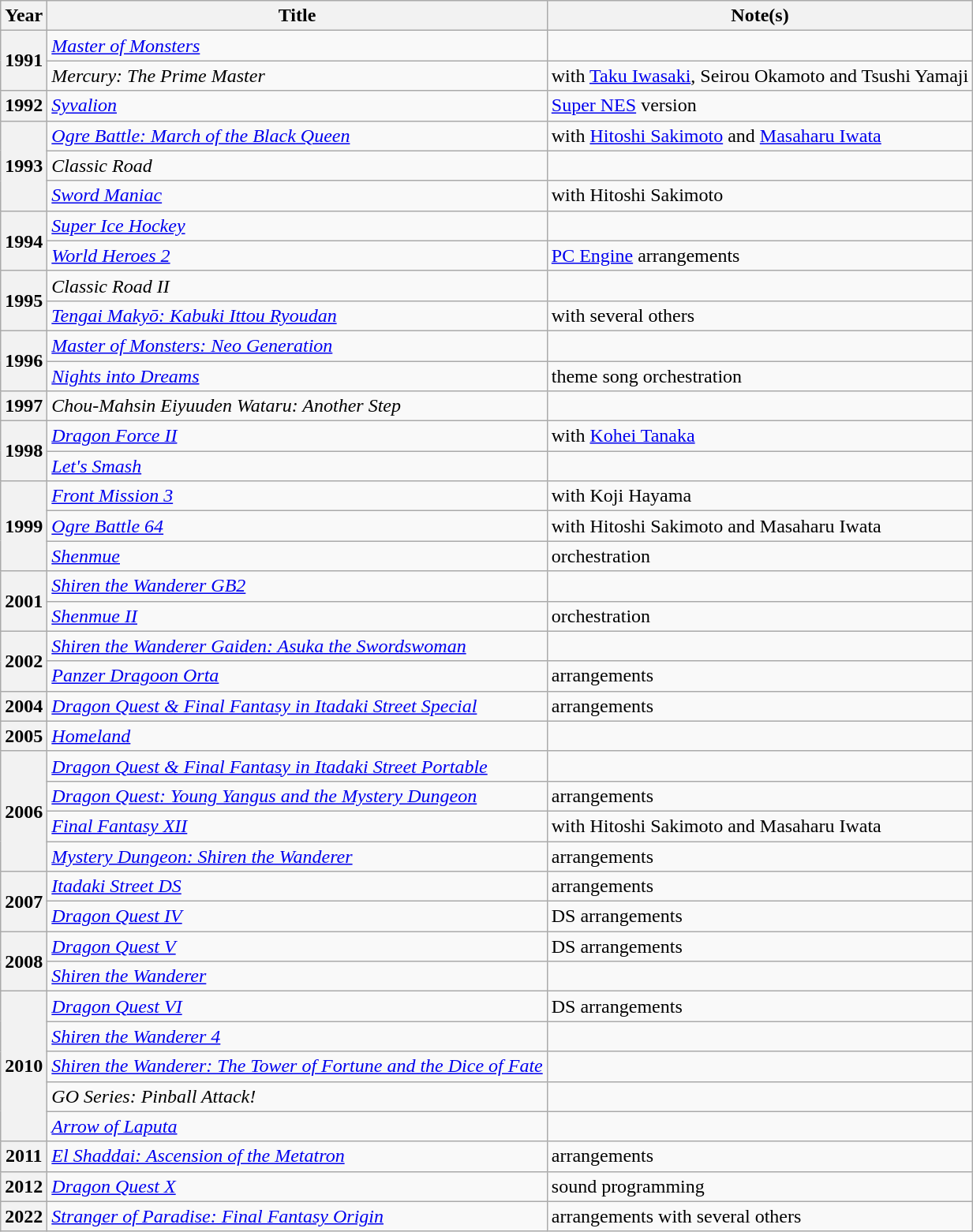<table class="wikitable sortable" width="auto">
<tr>
<th scope="col">Year</th>
<th scope="col">Title</th>
<th scope="col">Note(s)</th>
</tr>
<tr>
<th rowspan="2">1991</th>
<td><em><a href='#'>Master of Monsters</a></em></td>
<td></td>
</tr>
<tr>
<td><em>Mercury: The Prime Master</em></td>
<td>with <a href='#'>Taku Iwasaki</a>, Seirou Okamoto and Tsushi Yamaji</td>
</tr>
<tr>
<th>1992</th>
<td><em><a href='#'>Syvalion</a></em></td>
<td><a href='#'>Super NES</a> version</td>
</tr>
<tr>
<th rowspan="3">1993</th>
<td><em><a href='#'>Ogre Battle: March of the Black Queen</a></em></td>
<td>with <a href='#'>Hitoshi Sakimoto</a> and <a href='#'>Masaharu Iwata</a></td>
</tr>
<tr>
<td><em>Classic Road</em></td>
<td></td>
</tr>
<tr>
<td><em><a href='#'>Sword Maniac</a></em></td>
<td>with Hitoshi Sakimoto</td>
</tr>
<tr>
<th rowspan="2">1994</th>
<td><em><a href='#'>Super Ice Hockey</a></em></td>
<td></td>
</tr>
<tr>
<td><em><a href='#'>World Heroes 2</a></em></td>
<td><a href='#'>PC Engine</a> arrangements</td>
</tr>
<tr>
<th rowspan="2">1995</th>
<td><em>Classic Road II</em></td>
<td></td>
</tr>
<tr>
<td><em><a href='#'>Tengai Makyō: Kabuki Ittou Ryoudan</a></em></td>
<td>with several others</td>
</tr>
<tr>
<th rowspan="2">1996</th>
<td><em><a href='#'>Master of Monsters: Neo Generation</a></em></td>
<td></td>
</tr>
<tr>
<td><em><a href='#'>Nights into Dreams</a></em></td>
<td>theme song orchestration</td>
</tr>
<tr>
<th>1997</th>
<td><em>Chou-Mahsin Eiyuuden Wataru: Another Step</em></td>
<td></td>
</tr>
<tr>
<th rowspan="2">1998</th>
<td><em><a href='#'>Dragon Force II</a></em></td>
<td>with <a href='#'>Kohei Tanaka</a></td>
</tr>
<tr>
<td><em><a href='#'>Let's Smash</a></em></td>
<td></td>
</tr>
<tr>
<th rowspan="3">1999</th>
<td><em><a href='#'>Front Mission 3</a></em></td>
<td>with Koji Hayama</td>
</tr>
<tr>
<td><em><a href='#'>Ogre Battle 64</a></em></td>
<td>with Hitoshi Sakimoto and Masaharu Iwata</td>
</tr>
<tr>
<td><em><a href='#'>Shenmue</a></em></td>
<td>orchestration</td>
</tr>
<tr>
<th rowspan="2">2001</th>
<td><em><a href='#'>Shiren the Wanderer GB2</a></em></td>
<td></td>
</tr>
<tr>
<td><em><a href='#'>Shenmue II</a></em></td>
<td>orchestration</td>
</tr>
<tr>
<th rowspan="2">2002</th>
<td><em><a href='#'>Shiren the Wanderer Gaiden: Asuka the Swordswoman</a></em></td>
<td></td>
</tr>
<tr>
<td><em><a href='#'>Panzer Dragoon Orta</a></em></td>
<td>arrangements</td>
</tr>
<tr>
<th>2004</th>
<td><em><a href='#'>Dragon Quest & Final Fantasy in Itadaki Street Special</a></em></td>
<td>arrangements</td>
</tr>
<tr>
<th>2005</th>
<td><em><a href='#'>Homeland</a></em></td>
<td></td>
</tr>
<tr>
<th rowspan="4">2006</th>
<td><em><a href='#'>Dragon Quest & Final Fantasy in Itadaki Street Portable</a></em></td>
<td></td>
</tr>
<tr>
<td><em><a href='#'>Dragon Quest: Young Yangus and the Mystery Dungeon</a></em></td>
<td>arrangements</td>
</tr>
<tr>
<td><em><a href='#'>Final Fantasy XII</a></em></td>
<td>with Hitoshi Sakimoto and Masaharu Iwata</td>
</tr>
<tr>
<td><em><a href='#'>Mystery Dungeon: Shiren the Wanderer</a></em></td>
<td>arrangements</td>
</tr>
<tr>
<th rowspan="2">2007</th>
<td><em><a href='#'>Itadaki Street DS</a></em></td>
<td>arrangements</td>
</tr>
<tr>
<td><em><a href='#'>Dragon Quest IV</a></em></td>
<td>DS arrangements</td>
</tr>
<tr>
<th rowspan="2">2008</th>
<td><em><a href='#'>Dragon Quest V</a></em></td>
<td>DS arrangements</td>
</tr>
<tr>
<td><em><a href='#'>Shiren the Wanderer</a></em></td>
<td></td>
</tr>
<tr>
<th rowspan="5">2010</th>
<td><em><a href='#'>Dragon Quest VI</a></em></td>
<td>DS arrangements</td>
</tr>
<tr>
<td><em><a href='#'>Shiren the Wanderer 4</a></em></td>
<td></td>
</tr>
<tr>
<td><em><a href='#'>Shiren the Wanderer: The Tower of Fortune and the Dice of Fate</a></em></td>
<td></td>
</tr>
<tr>
<td><em>GO Series: Pinball Attack!</em></td>
<td></td>
</tr>
<tr>
<td><em><a href='#'>Arrow of Laputa</a></em></td>
<td></td>
</tr>
<tr>
<th>2011</th>
<td><em><a href='#'>El Shaddai: Ascension of the Metatron</a></em></td>
<td>arrangements</td>
</tr>
<tr>
<th>2012</th>
<td><em><a href='#'>Dragon Quest X</a></em></td>
<td>sound programming</td>
</tr>
<tr>
<th>2022</th>
<td><em><a href='#'>Stranger of Paradise: Final Fantasy Origin</a></em></td>
<td>arrangements with several others</td>
</tr>
</table>
